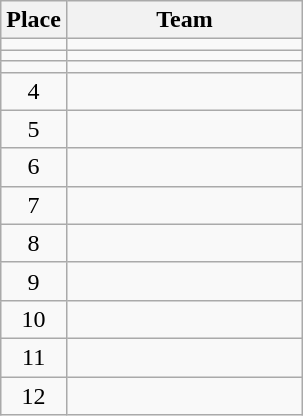<table class="wikitable" style="text-align:center;">
<tr>
<th width=30>Place</th>
<th width=150>Team</th>
</tr>
<tr>
<td></td>
<td align="left"></td>
</tr>
<tr>
<td></td>
<td align="left"></td>
</tr>
<tr>
<td></td>
<td align="left"></td>
</tr>
<tr>
<td>4</td>
<td align="left"></td>
</tr>
<tr>
<td>5</td>
<td align="left"></td>
</tr>
<tr>
<td>6</td>
<td align="left"></td>
</tr>
<tr>
<td>7</td>
<td align="left"></td>
</tr>
<tr>
<td>8</td>
<td align="left"></td>
</tr>
<tr>
<td>9</td>
<td align="left"></td>
</tr>
<tr>
<td>10</td>
<td align="left"></td>
</tr>
<tr>
<td>11</td>
<td align="left"></td>
</tr>
<tr>
<td>12</td>
<td align="left"></td>
</tr>
</table>
